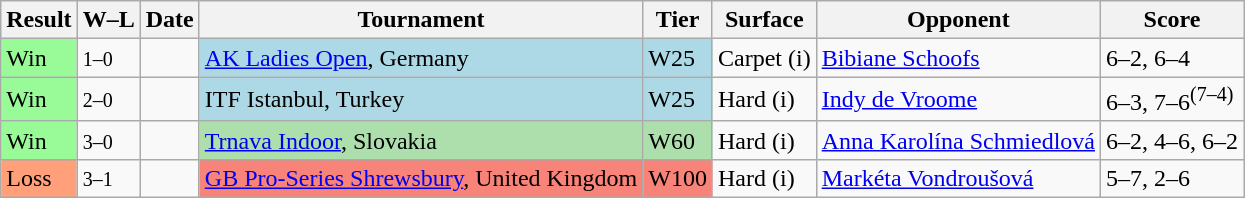<table class="sortable wikitable nowrap">
<tr>
<th>Result</th>
<th class="unsortable">W–L</th>
<th>Date</th>
<th>Tournament</th>
<th>Tier</th>
<th>Surface</th>
<th>Opponent</th>
<th class="unsortable">Score</th>
</tr>
<tr>
<td style="background:#98fb98;">Win</td>
<td><small>1–0</small></td>
<td></td>
<td style="background:lightblue;"><a href='#'>AK Ladies Open</a>, Germany</td>
<td style="background:lightblue;">W25</td>
<td>Carpet (i)</td>
<td> <a href='#'>Bibiane Schoofs</a></td>
<td>6–2, 6–4</td>
</tr>
<tr>
<td style="background:#98fb98;">Win</td>
<td><small>2–0</small></td>
<td></td>
<td style="background:lightblue;">ITF Istanbul, Turkey</td>
<td style="background:lightblue;">W25</td>
<td>Hard (i)</td>
<td> <a href='#'>Indy de Vroome</a></td>
<td>6–3, 7–6<sup>(7–4)</sup></td>
</tr>
<tr>
<td style="background:#98fb98;">Win</td>
<td><small>3–0</small></td>
<td><a href='#'></a></td>
<td style="background:#addfad;"><a href='#'>Trnava Indoor</a>, Slovakia</td>
<td style="background:#addfad;">W60</td>
<td>Hard (i)</td>
<td> <a href='#'>Anna Karolína Schmiedlová</a></td>
<td>6–2, 4–6, 6–2</td>
</tr>
<tr>
<td bgcolor="FFA07A">Loss</td>
<td><small>3–1</small></td>
<td><a href='#'></a></td>
<td style="background:#f88379;"><a href='#'>GB Pro-Series Shrewsbury</a>, United Kingdom</td>
<td style="background:#f88379;">W100</td>
<td>Hard (i)</td>
<td> <a href='#'>Markéta Vondroušová</a></td>
<td>5–7, 2–6</td>
</tr>
</table>
